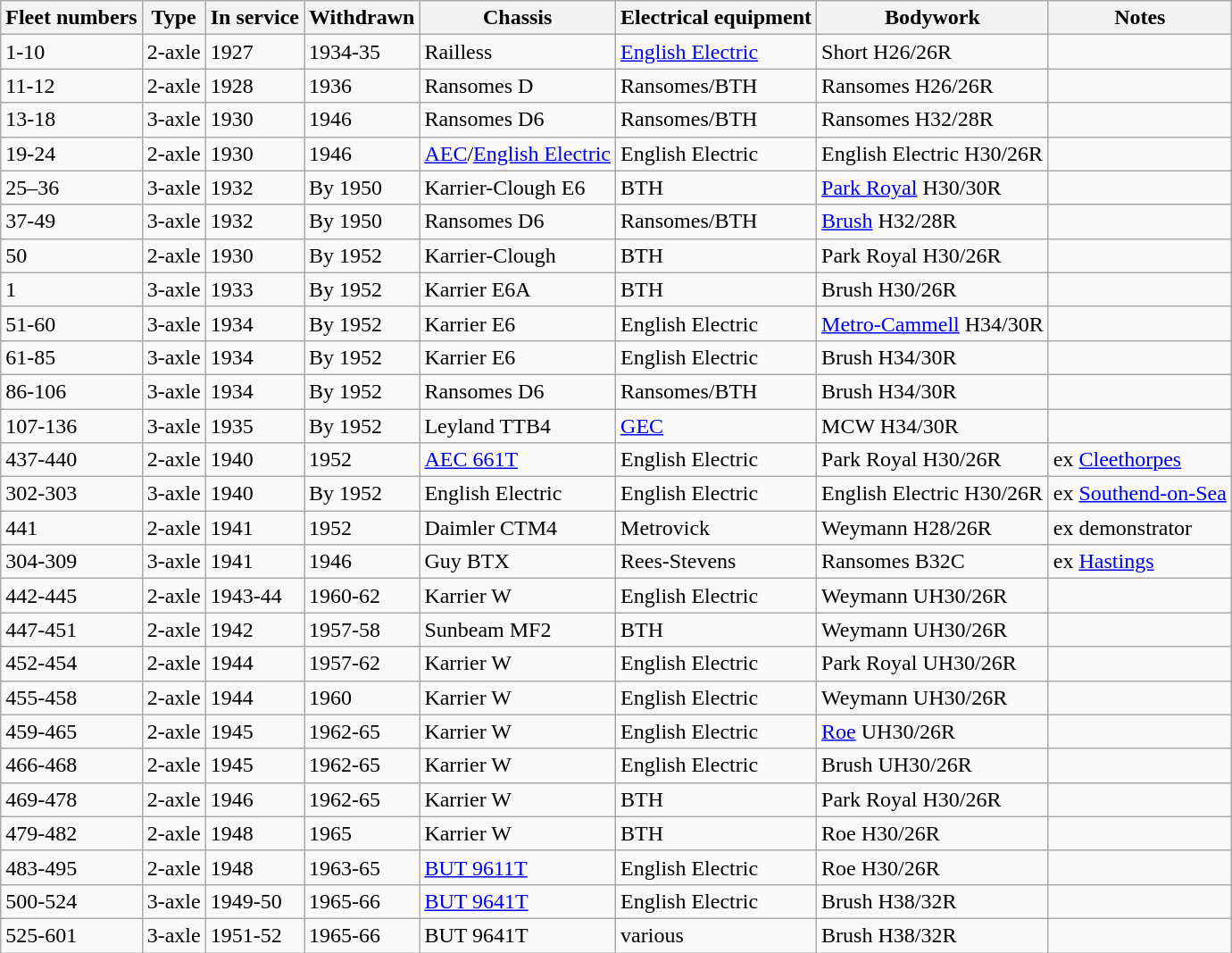<table class="wikitable">
<tr>
<th>Fleet numbers</th>
<th>Type</th>
<th>In service</th>
<th>Withdrawn</th>
<th>Chassis</th>
<th>Electrical equipment</th>
<th>Bodywork</th>
<th>Notes</th>
</tr>
<tr>
<td>1-10</td>
<td>2-axle</td>
<td>1927</td>
<td>1934-35</td>
<td>Railless</td>
<td><a href='#'>English Electric</a></td>
<td>Short H26/26R</td>
<td></td>
</tr>
<tr>
<td>11-12</td>
<td>2-axle</td>
<td>1928</td>
<td>1936</td>
<td>Ransomes D</td>
<td>Ransomes/BTH</td>
<td>Ransomes H26/26R</td>
<td></td>
</tr>
<tr>
<td>13-18</td>
<td>3-axle</td>
<td>1930</td>
<td>1946</td>
<td>Ransomes D6</td>
<td>Ransomes/BTH</td>
<td>Ransomes H32/28R</td>
<td></td>
</tr>
<tr>
<td>19-24</td>
<td>2-axle</td>
<td>1930</td>
<td>1946</td>
<td><a href='#'>AEC</a>/<a href='#'>English Electric</a></td>
<td>English Electric</td>
<td>English Electric H30/26R</td>
<td></td>
</tr>
<tr>
<td>25–36</td>
<td>3-axle</td>
<td>1932</td>
<td>By 1950</td>
<td>Karrier-Clough E6</td>
<td>BTH</td>
<td><a href='#'>Park Royal</a> H30/30R</td>
<td></td>
</tr>
<tr>
<td>37-49</td>
<td>3-axle</td>
<td>1932</td>
<td>By 1950</td>
<td>Ransomes D6</td>
<td>Ransomes/BTH</td>
<td><a href='#'>Brush</a> H32/28R</td>
<td></td>
</tr>
<tr>
<td>50</td>
<td>2-axle</td>
<td>1930</td>
<td>By 1952</td>
<td>Karrier-Clough</td>
<td>BTH</td>
<td>Park Royal H30/26R</td>
<td></td>
</tr>
<tr>
<td>1</td>
<td>3-axle</td>
<td>1933</td>
<td>By 1952</td>
<td>Karrier E6A</td>
<td>BTH</td>
<td>Brush H30/26R</td>
<td></td>
</tr>
<tr>
<td>51-60</td>
<td>3-axle</td>
<td>1934</td>
<td>By 1952</td>
<td>Karrier E6</td>
<td>English Electric</td>
<td><a href='#'>Metro-Cammell</a> H34/30R</td>
<td></td>
</tr>
<tr>
<td>61-85</td>
<td>3-axle</td>
<td>1934</td>
<td>By 1952</td>
<td>Karrier E6</td>
<td>English Electric</td>
<td>Brush H34/30R</td>
<td></td>
</tr>
<tr>
<td>86-106</td>
<td>3-axle</td>
<td>1934</td>
<td>By 1952</td>
<td>Ransomes D6</td>
<td>Ransomes/BTH</td>
<td>Brush H34/30R</td>
<td></td>
</tr>
<tr>
<td>107-136</td>
<td>3-axle</td>
<td>1935</td>
<td>By 1952</td>
<td>Leyland TTB4</td>
<td><a href='#'>GEC</a></td>
<td>MCW H34/30R</td>
<td></td>
</tr>
<tr>
<td>437-440</td>
<td>2-axle</td>
<td>1940</td>
<td>1952</td>
<td><a href='#'>AEC 661T</a></td>
<td>English Electric</td>
<td>Park Royal H30/26R</td>
<td>ex <a href='#'>Cleethorpes</a></td>
</tr>
<tr>
<td>302-303</td>
<td>3-axle</td>
<td>1940</td>
<td>By 1952</td>
<td>English Electric</td>
<td>English Electric</td>
<td>English Electric H30/26R</td>
<td>ex <a href='#'>Southend-on-Sea</a></td>
</tr>
<tr>
<td>441</td>
<td>2-axle</td>
<td>1941</td>
<td>1952</td>
<td>Daimler CTM4</td>
<td>Metrovick</td>
<td>Weymann H28/26R</td>
<td>ex demonstrator</td>
</tr>
<tr>
<td>304-309</td>
<td>3-axle</td>
<td>1941</td>
<td>1946</td>
<td>Guy BTX</td>
<td>Rees-Stevens</td>
<td>Ransomes B32C</td>
<td>ex <a href='#'>Hastings</a></td>
</tr>
<tr>
<td>442-445</td>
<td>2-axle</td>
<td>1943-44</td>
<td>1960-62</td>
<td>Karrier W</td>
<td>English Electric</td>
<td>Weymann UH30/26R</td>
<td></td>
</tr>
<tr>
<td>447-451</td>
<td>2-axle</td>
<td>1942</td>
<td>1957-58</td>
<td>Sunbeam MF2</td>
<td>BTH</td>
<td>Weymann UH30/26R</td>
<td></td>
</tr>
<tr>
<td>452-454</td>
<td>2-axle</td>
<td>1944</td>
<td>1957-62</td>
<td>Karrier W</td>
<td>English Electric</td>
<td>Park Royal UH30/26R</td>
<td></td>
</tr>
<tr>
<td>455-458</td>
<td>2-axle</td>
<td>1944</td>
<td>1960</td>
<td>Karrier W</td>
<td>English Electric</td>
<td>Weymann UH30/26R</td>
<td></td>
</tr>
<tr>
<td>459-465</td>
<td>2-axle</td>
<td>1945</td>
<td>1962-65</td>
<td>Karrier W</td>
<td>English Electric</td>
<td><a href='#'>Roe</a> UH30/26R</td>
<td></td>
</tr>
<tr>
<td>466-468</td>
<td>2-axle</td>
<td>1945</td>
<td>1962-65</td>
<td>Karrier W</td>
<td>English Electric</td>
<td>Brush UH30/26R</td>
<td></td>
</tr>
<tr>
<td>469-478</td>
<td>2-axle</td>
<td>1946</td>
<td>1962-65</td>
<td>Karrier W</td>
<td>BTH</td>
<td>Park Royal H30/26R</td>
<td></td>
</tr>
<tr>
<td>479-482</td>
<td>2-axle</td>
<td>1948</td>
<td>1965</td>
<td>Karrier W</td>
<td>BTH</td>
<td>Roe H30/26R</td>
<td></td>
</tr>
<tr>
<td>483-495</td>
<td>2-axle</td>
<td>1948</td>
<td>1963-65</td>
<td><a href='#'>BUT 9611T</a></td>
<td>English Electric</td>
<td>Roe H30/26R</td>
<td></td>
</tr>
<tr>
<td>500-524</td>
<td>3-axle</td>
<td>1949-50</td>
<td>1965-66</td>
<td><a href='#'>BUT 9641T</a></td>
<td>English Electric</td>
<td>Brush H38/32R</td>
<td></td>
</tr>
<tr>
<td>525-601</td>
<td>3-axle</td>
<td>1951-52</td>
<td>1965-66</td>
<td>BUT 9641T</td>
<td>various</td>
<td>Brush H38/32R</td>
<td></td>
</tr>
</table>
